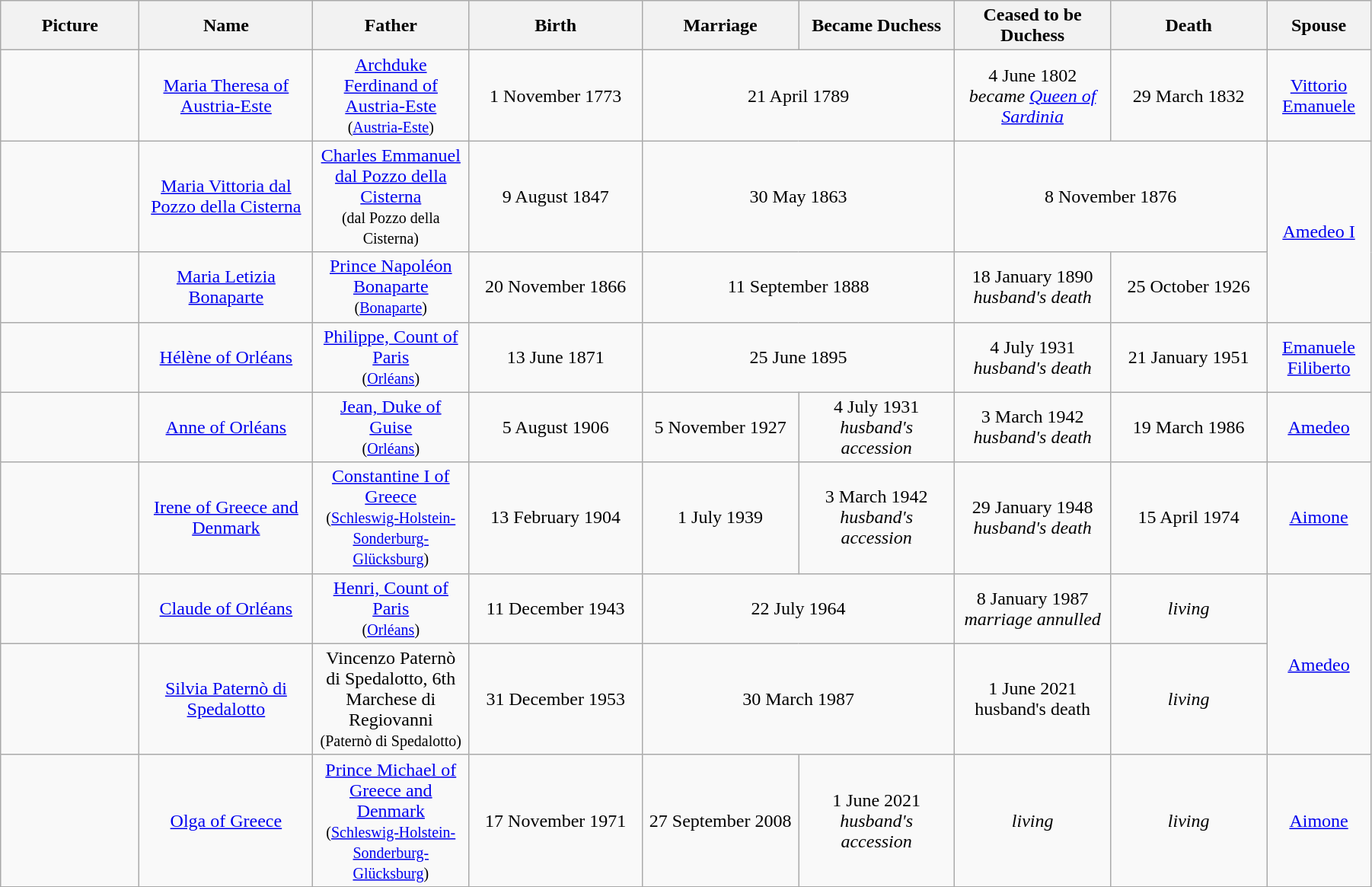<table width=95% class="wikitable">
<tr>
<th width = "8%">Picture</th>
<th width = "10%">Name</th>
<th width = "9%">Father</th>
<th width = "10%">Birth</th>
<th width = "9%">Marriage</th>
<th width = "9%">Became Duchess</th>
<th width = "9%">Ceased to be Duchess</th>
<th width = "9%">Death</th>
<th width = "6%">Spouse</th>
</tr>
<tr>
<td align="center"></td>
<td align="center"><a href='#'>Maria Theresa of Austria-Este</a></td>
<td align="center"><a href='#'>Archduke Ferdinand of Austria-Este</a><br><small>(<a href='#'>Austria-Este</a>)</small></td>
<td align="center">1 November 1773</td>
<td align="center" colspan="2">21 April 1789</td>
<td align="center">4 June 1802<br><em>became <a href='#'>Queen of Sardinia</a></em></td>
<td align="center">29 March 1832</td>
<td align="center"><a href='#'>Vittorio Emanuele</a></td>
</tr>
<tr>
<td align="center"></td>
<td align="center"><a href='#'>Maria Vittoria dal Pozzo della Cisterna</a></td>
<td align="center"><a href='#'>Charles Emmanuel dal Pozzo della Cisterna</a><br><small>(dal Pozzo della Cisterna)</small></td>
<td align="center">9 August 1847</td>
<td align="center" colspan="2">30 May 1863</td>
<td align="center" colspan="2">8 November 1876</td>
<td align="center" rowspan="2"><a href='#'>Amedeo I</a></td>
</tr>
<tr>
<td align="center"></td>
<td align="center"><a href='#'>Maria Letizia Bonaparte</a></td>
<td align="center"><a href='#'>Prince Napoléon Bonaparte</a><br><small>(<a href='#'>Bonaparte</a>)</small></td>
<td align="center">20 November 1866</td>
<td align="center" colspan="2">11 September 1888</td>
<td align="center">18 January 1890<br><em>husband's death</em></td>
<td align="center">25 October 1926</td>
</tr>
<tr>
<td align="center"></td>
<td align="center"><a href='#'>Hélène of Orléans</a></td>
<td align="center"><a href='#'>Philippe, Count of Paris</a><br> <small>(<a href='#'>Orléans</a>)</small></td>
<td align="center">13 June 1871</td>
<td align="center" colspan="2">25 June 1895</td>
<td align="center">4 July 1931<br><em>husband's death</em></td>
<td align="center">21 January 1951</td>
<td align="center"><a href='#'>Emanuele Filiberto</a></td>
</tr>
<tr>
<td align="center"></td>
<td align="center"><a href='#'>Anne of Orléans</a></td>
<td align="center"><a href='#'>Jean, Duke of Guise</a><br><small>(<a href='#'>Orléans</a>)</small></td>
<td align="center">5 August 1906</td>
<td align="center">5 November 1927</td>
<td align="center">4 July 1931<br><em>husband's accession</em></td>
<td align="center">3 March 1942<br><em>husband's death</em></td>
<td align="center">19 March 1986</td>
<td align="center"><a href='#'>Amedeo</a></td>
</tr>
<tr>
<td align="center"></td>
<td align="center"><a href='#'>Irene of Greece and Denmark</a></td>
<td align="center"><a href='#'>Constantine I of Greece</a><br><small>(<a href='#'>Schleswig-Holstein-Sonderburg-Glücksburg</a>)</small></td>
<td align="center">13 February 1904</td>
<td align="center">1 July 1939</td>
<td align="center">3 March 1942<br><em>husband's accession</em></td>
<td align="center">29 January 1948 <br><em>husband's death</em></td>
<td align="center">15 April 1974</td>
<td align="center"><a href='#'>Aimone</a></td>
</tr>
<tr>
<td align="center"></td>
<td align="center"><a href='#'>Claude of Orléans</a></td>
<td align="center"><a href='#'>Henri, Count of Paris</a><br><small>(<a href='#'>Orléans</a>)</small></td>
<td align="center">11 December 1943</td>
<td align="center" colspan="2">22 July 1964</td>
<td align="center">8 January 1987<br><em>marriage annulled</em></td>
<td align="center"><em>living</em></td>
<td align="center" rowspan="2"><a href='#'>Amedeo</a></td>
</tr>
<tr>
<td align="center"></td>
<td align="center"><a href='#'>Silvia Paternò di Spedalotto</a></td>
<td align="center">Vincenzo Paternò di Spedalotto, 6th Marchese di Regiovanni<br><small>(Paternò di Spedalotto)</small></td>
<td align="center">31 December 1953</td>
<td align="center" colspan="2">30 March 1987</td>
<td align="center">1 June 2021<br>husband's death</td>
<td align="center"><em>living</em></td>
</tr>
<tr>
<td align="center"></td>
<td align="center"><a href='#'>Olga of Greece</a></td>
<td align="center"><a href='#'>Prince Michael of Greece and Denmark</a><br><small>(<a href='#'>Schleswig-Holstein-Sonderburg-Glücksburg</a>)</small></td>
<td align="center">17 November 1971</td>
<td align="center">27 September 2008</td>
<td align="center">1 June 2021<br><em>husband's accession</em></td>
<td align="center"><em>living</em></td>
<td align="center"><em>living</em></td>
<td align="center" rowspan="2"><a href='#'>Aimone</a></td>
</tr>
<tr>
</tr>
</table>
